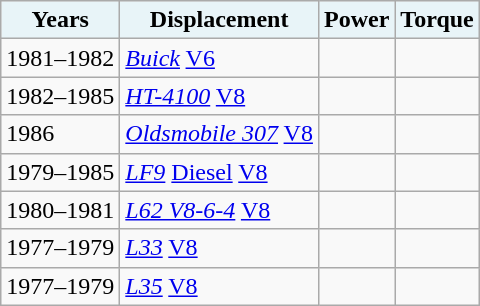<table class="wikitable" style="float:left; margin-left:1em;">
<tr>
<th style="background:#e8f4f8;">Years</th>
<th style="background:#e8f4f8;">Displacement</th>
<th style="background:#e8f4f8;">Power</th>
<th style="background:#e8f4f8;">Torque</th>
</tr>
<tr>
<td>1981–1982</td>
<td> <em><a href='#'>Buick</a></em> <a href='#'>V6</a></td>
<td></td>
<td></td>
</tr>
<tr>
<td>1982–1985</td>
<td>  <em><a href='#'>HT-4100</a></em> <a href='#'>V8</a></td>
<td></td>
<td></td>
</tr>
<tr>
<td>1986</td>
<td>  <em><a href='#'>Oldsmobile 307</a></em> <a href='#'>V8</a></td>
<td></td>
<td></td>
</tr>
<tr>
<td>1979–1985</td>
<td> <em><a href='#'>LF9</a></em> <a href='#'>Diesel</a> <a href='#'>V8</a></td>
<td></td>
<td></td>
</tr>
<tr>
<td>1980–1981</td>
<td> <em><a href='#'>L62 V8-6-4</a></em> <a href='#'>V8</a></td>
<td></td>
<td></td>
</tr>
<tr>
<td>1977–1979</td>
<td> <em><a href='#'>L33</a></em> <a href='#'>V8</a></td>
<td></td>
<td></td>
</tr>
<tr>
<td>1977–1979</td>
<td> <em><a href='#'>L35</a></em> <a href='#'>V8</a></td>
<td></td>
<td></td>
</tr>
</table>
